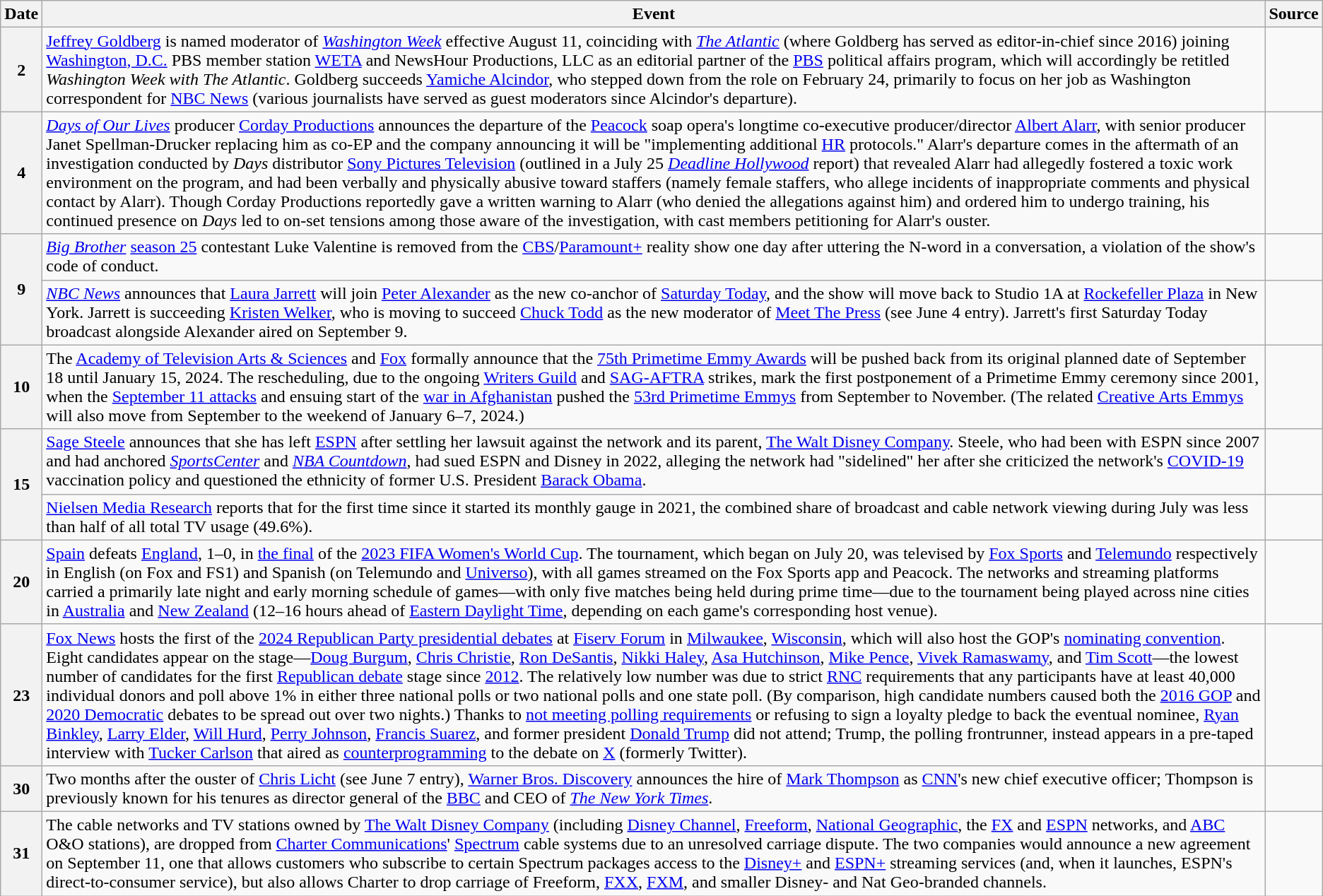<table class="wikitable">
<tr>
<th>Date</th>
<th>Event</th>
<th>Source</th>
</tr>
<tr>
<th>2</th>
<td><a href='#'>Jeffrey Goldberg</a> is named moderator of <em><a href='#'>Washington Week</a></em> effective August 11, coinciding with <em><a href='#'>The Atlantic</a></em> (where Goldberg has served as editor-in-chief since 2016) joining <a href='#'>Washington, D.C.</a> PBS member station <a href='#'>WETA</a> and NewsHour Productions, LLC as an editorial partner of the <a href='#'>PBS</a> political affairs program, which will accordingly be retitled <em>Washington Week with The Atlantic</em>. Goldberg succeeds <a href='#'>Yamiche Alcindor</a>, who stepped down from the role on February 24, primarily to focus on her job as Washington correspondent for <a href='#'>NBC News</a> (various journalists have served as guest moderators since Alcindor's departure).</td>
<td></td>
</tr>
<tr>
<th>4</th>
<td><em><a href='#'>Days of Our Lives</a></em> producer <a href='#'>Corday Productions</a> announces the departure of the <a href='#'>Peacock</a> soap opera's longtime co-executive producer/director <a href='#'>Albert Alarr</a>, with senior producer Janet Spellman-Drucker replacing him as co-EP and the company announcing it will be "implementing additional <a href='#'>HR</a> protocols." Alarr's departure comes in the aftermath of an investigation conducted by <em>Days</em> distributor <a href='#'>Sony Pictures Television</a> (outlined in a July 25 <em><a href='#'>Deadline Hollywood</a></em> report) that revealed Alarr had allegedly fostered a toxic work environment on the program, and had been verbally and physically abusive toward staffers (namely female staffers, who allege incidents of inappropriate comments and physical contact by Alarr). Though Corday Productions reportedly gave a written warning to Alarr (who denied the allegations against him) and ordered him to undergo training, his continued presence on <em>Days</em> led to on-set tensions among those aware of the investigation, with cast members petitioning for Alarr's ouster.</td>
<td><br></td>
</tr>
<tr>
<th rowspan=2>9</th>
<td><em><a href='#'>Big Brother</a></em> <a href='#'>season 25</a> contestant Luke Valentine is removed from the <a href='#'>CBS</a>/<a href='#'>Paramount+</a> reality show one day after uttering the N-word in a conversation, a violation of the show's code of conduct.</td>
<td></td>
</tr>
<tr>
<td><em><a href='#'>NBC News</a></em> announces that <a href='#'>Laura Jarrett</a> will join <a href='#'>Peter Alexander</a> as the new co-anchor of <a href='#'>Saturday Today</a>, and the show will move back to Studio 1A at <a href='#'>Rockefeller Plaza</a> in New York. Jarrett is succeeding <a href='#'>Kristen Welker</a>, who is moving to succeed <a href='#'>Chuck Todd</a> as the new moderator of <a href='#'>Meet The Press</a> (see June 4 entry). Jarrett's first Saturday Today broadcast alongside Alexander aired on September 9.</td>
<td></td>
</tr>
<tr>
<th>10</th>
<td>The <a href='#'>Academy of Television Arts & Sciences</a> and <a href='#'>Fox</a> formally announce that the <a href='#'>75th Primetime Emmy Awards</a> will be pushed back from its original planned date of September 18 until January 15, 2024. The rescheduling, due to the ongoing <a href='#'>Writers Guild</a> and <a href='#'>SAG-AFTRA</a> strikes, mark the first postponement of a Primetime Emmy ceremony since 2001, when the <a href='#'>September 11 attacks</a> and ensuing start of the <a href='#'>war in Afghanistan</a> pushed the <a href='#'>53rd Primetime Emmys</a> from September to November. (The related <a href='#'>Creative Arts Emmys</a> will also move from September to the weekend of January 6–7, 2024.)</td>
<td></td>
</tr>
<tr>
<th rowspan=2>15</th>
<td><a href='#'>Sage Steele</a> announces that she has left <a href='#'>ESPN</a> after settling her lawsuit against the network and its parent, <a href='#'>The Walt Disney Company</a>. Steele, who had been with ESPN since 2007 and had anchored <em><a href='#'>SportsCenter</a></em> and <em><a href='#'>NBA Countdown</a></em>, had sued ESPN and Disney in 2022, alleging the network had "sidelined" her after she criticized the network's <a href='#'>COVID-19</a> vaccination policy and questioned the ethnicity of former U.S. President <a href='#'>Barack Obama</a>.</td>
<td></td>
</tr>
<tr>
<td><a href='#'>Nielsen Media Research</a> reports that for the first time since it started its monthly gauge in 2021, the combined share of broadcast and cable network viewing during July was less than half of all total TV usage (49.6%).</td>
<td></td>
</tr>
<tr>
<th>20</th>
<td><a href='#'>Spain</a> defeats <a href='#'>England</a>, 1–0, in <a href='#'>the final</a> of the <a href='#'>2023 FIFA Women's World Cup</a>. The tournament, which began on July 20, was televised by <a href='#'>Fox Sports</a> and <a href='#'>Telemundo</a> respectively in English (on Fox and FS1) and Spanish (on Telemundo and <a href='#'>Universo</a>), with all games streamed on the Fox Sports app and Peacock. The networks and streaming platforms carried a primarily late night and early morning schedule of games—with only five matches being held during prime time—due to the tournament being played across nine cities in <a href='#'>Australia</a> and <a href='#'>New Zealand</a> (12–16 hours ahead of <a href='#'>Eastern Daylight Time</a>, depending on each game's corresponding host venue).</td>
<td><br></td>
</tr>
<tr>
<th>23</th>
<td><a href='#'>Fox News</a> hosts the first of the <a href='#'>2024 Republican Party presidential debates</a> at <a href='#'>Fiserv Forum</a> in <a href='#'>Milwaukee</a>, <a href='#'>Wisconsin</a>, which will also host the GOP's <a href='#'>nominating convention</a>. Eight candidates appear on the stage—<a href='#'>Doug Burgum</a>, <a href='#'>Chris Christie</a>, <a href='#'>Ron DeSantis</a>, <a href='#'>Nikki Haley</a>, <a href='#'>Asa Hutchinson</a>, <a href='#'>Mike Pence</a>, <a href='#'>Vivek Ramaswamy</a>, and <a href='#'>Tim Scott</a>—the lowest number of candidates for the first <a href='#'>Republican debate</a> stage since <a href='#'>2012</a>. The relatively low number was due to strict <a href='#'>RNC</a> requirements that any participants have at least 40,000 individual donors and poll above 1% in either three national polls or two national polls and one state poll. (By comparison, high candidate numbers caused both the <a href='#'>2016 GOP</a> and <a href='#'>2020 Democratic</a> debates to be spread out over two nights.) Thanks to <a href='#'>not meeting polling requirements</a> or refusing to sign a loyalty pledge to back the eventual nominee, <a href='#'>Ryan Binkley</a>, <a href='#'>Larry Elder</a>, <a href='#'>Will Hurd</a>, <a href='#'>Perry Johnson</a>, <a href='#'>Francis Suarez</a>, and former president <a href='#'>Donald Trump</a> did not attend; Trump, the polling frontrunner, instead appears in a pre-taped interview with <a href='#'>Tucker Carlson</a> that aired as <a href='#'>counterprogramming</a> to the debate on <a href='#'>X</a> (formerly Twitter).</td>
<td><br></td>
</tr>
<tr>
<th>30</th>
<td>Two months after the ouster of <a href='#'>Chris Licht</a> (see June 7 entry), <a href='#'>Warner Bros. Discovery</a> announces the hire of <a href='#'>Mark Thompson</a> as <a href='#'>CNN</a>'s new chief executive officer; Thompson is previously known for his tenures as director general of the <a href='#'>BBC</a> and CEO of <em><a href='#'>The New York Times</a></em>.</td>
<td></td>
</tr>
<tr>
<th>31</th>
<td>The cable networks and TV stations owned by <a href='#'>The Walt Disney Company</a> (including <a href='#'>Disney Channel</a>, <a href='#'>Freeform</a>, <a href='#'>National Geographic</a>, the <a href='#'>FX</a> and <a href='#'>ESPN</a> networks, and <a href='#'>ABC</a> O&O stations), are dropped from <a href='#'>Charter Communications</a>' <a href='#'>Spectrum</a> cable systems due to an unresolved carriage dispute. The two companies would announce a new agreement on September 11, one that allows customers who subscribe to certain Spectrum packages access to the <a href='#'>Disney+</a> and <a href='#'>ESPN+</a> streaming services (and, when it launches, ESPN's direct-to-consumer service), but also allows Charter to drop carriage of Freeform, <a href='#'>FXX</a>, <a href='#'>FXM</a>, and smaller Disney- and Nat Geo-branded channels.</td>
<td></td>
</tr>
</table>
